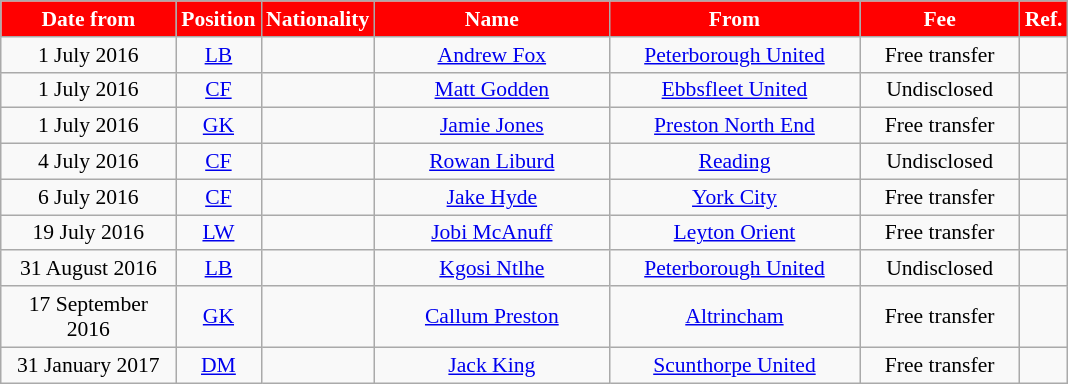<table class="wikitable"  style="text-align:center; font-size:90%; ">
<tr>
<th style="background:#FF0000; color:white; width:110px;">Date from</th>
<th style="background:#FF0000; color:white; width:50px;">Position</th>
<th style="background:#FF0000; color:white; width:50px;">Nationality</th>
<th style="background:#FF0000; color:white; width:150px;">Name</th>
<th style="background:#FF0000; color:white; width:160px;">From</th>
<th style="background:#FF0000; color:white; width:100px;">Fee</th>
<th style="background:#FF0000; color:white; width:25px;">Ref.</th>
</tr>
<tr>
<td>1 July 2016</td>
<td><a href='#'>LB</a></td>
<td></td>
<td><a href='#'>Andrew Fox</a></td>
<td><a href='#'>Peterborough United</a></td>
<td>Free transfer</td>
<td></td>
</tr>
<tr>
<td>1 July 2016</td>
<td><a href='#'>CF</a></td>
<td></td>
<td><a href='#'>Matt Godden</a></td>
<td><a href='#'>Ebbsfleet United</a></td>
<td>Undisclosed</td>
<td></td>
</tr>
<tr>
<td>1 July 2016</td>
<td><a href='#'>GK</a></td>
<td></td>
<td><a href='#'>Jamie Jones</a></td>
<td><a href='#'>Preston North End</a></td>
<td>Free transfer</td>
<td></td>
</tr>
<tr>
<td>4 July 2016</td>
<td><a href='#'>CF</a></td>
<td></td>
<td><a href='#'>Rowan Liburd</a></td>
<td><a href='#'>Reading</a></td>
<td>Undisclosed</td>
<td></td>
</tr>
<tr>
<td>6 July 2016</td>
<td><a href='#'>CF</a></td>
<td></td>
<td><a href='#'>Jake Hyde</a></td>
<td><a href='#'>York City</a></td>
<td>Free transfer</td>
<td></td>
</tr>
<tr>
<td>19 July 2016</td>
<td><a href='#'>LW</a></td>
<td></td>
<td><a href='#'>Jobi McAnuff</a></td>
<td><a href='#'>Leyton Orient</a></td>
<td>Free transfer</td>
<td></td>
</tr>
<tr>
<td>31 August 2016</td>
<td><a href='#'>LB</a></td>
<td></td>
<td><a href='#'>Kgosi Ntlhe</a></td>
<td><a href='#'>Peterborough United</a></td>
<td>Undisclosed</td>
<td></td>
</tr>
<tr>
<td>17 September 2016</td>
<td><a href='#'>GK</a></td>
<td></td>
<td><a href='#'>Callum Preston</a></td>
<td><a href='#'>Altrincham</a></td>
<td>Free transfer</td>
<td></td>
</tr>
<tr>
<td>31 January 2017</td>
<td><a href='#'>DM</a></td>
<td></td>
<td><a href='#'>Jack King</a></td>
<td><a href='#'>Scunthorpe United</a></td>
<td>Free transfer</td>
<td></td>
</tr>
</table>
